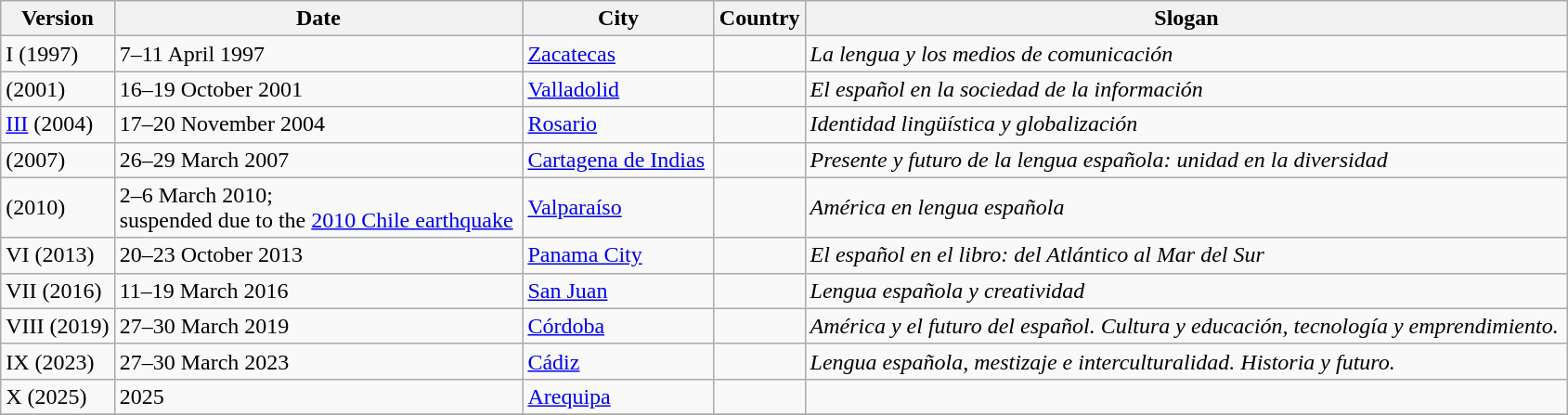<table class="wikitable" border="1">
<tr>
<th>Version</th>
<th>Date</th>
<th>City</th>
<th>Country</th>
<th>Slogan</th>
</tr>
<tr>
<td>I (1997)</td>
<td>7–11 April 1997</td>
<td><a href='#'>Zacatecas</a> </td>
<td></td>
<td><em>La lengua y los medios de comunicación</em> </td>
</tr>
<tr>
<td> (2001)</td>
<td>16–19 October 2001</td>
<td><a href='#'>Valladolid</a> </td>
<td></td>
<td><em>El español en la sociedad de la información</em> </td>
</tr>
<tr>
<td><a href='#'>III</a> (2004)</td>
<td>17–20 November 2004</td>
<td><a href='#'>Rosario</a> </td>
<td></td>
<td><em>Identidad lingüística y globalización</em> </td>
</tr>
<tr>
<td> (2007)</td>
<td>26–29 March 2007</td>
<td><a href='#'>Cartagena de Indias</a> </td>
<td></td>
<td><em>Presente y futuro de la lengua española: unidad en la diversidad</em> </td>
</tr>
<tr>
<td> (2010)</td>
<td>2–6 March 2010;<br> suspended due to the <a href='#'>2010 Chile earthquake</a> </td>
<td><a href='#'>Valparaíso</a> </td>
<td></td>
<td><em>América en lengua española</em> </td>
</tr>
<tr>
<td>VI (2013)</td>
<td>20–23 October 2013</td>
<td><a href='#'>Panama City</a> </td>
<td></td>
<td><em>El español en el libro: del Atlántico al Mar del Sur</em> </td>
</tr>
<tr>
<td>VII (2016)</td>
<td>11–19 March 2016</td>
<td><a href='#'>San Juan</a> </td>
<td></td>
<td><em>Lengua española y creatividad</em> </td>
</tr>
<tr>
<td>VIII (2019)</td>
<td>27–30 March 2019</td>
<td><a href='#'>Córdoba</a> </td>
<td></td>
<td><em>América y el futuro del español. Cultura y educación, tecnología y emprendimiento.</em> </td>
</tr>
<tr>
<td>IX (2023)</td>
<td>27–30 March 2023</td>
<td><a href='#'>Cádiz</a> </td>
<td></td>
<td><em>Lengua española, mestizaje e interculturalidad. Historia y futuro.</em> </td>
</tr>
<tr>
<td>X (2025)</td>
<td>2025</td>
<td><a href='#'>Arequipa</a> </td>
<td></td>
<td></td>
</tr>
<tr>
</tr>
</table>
